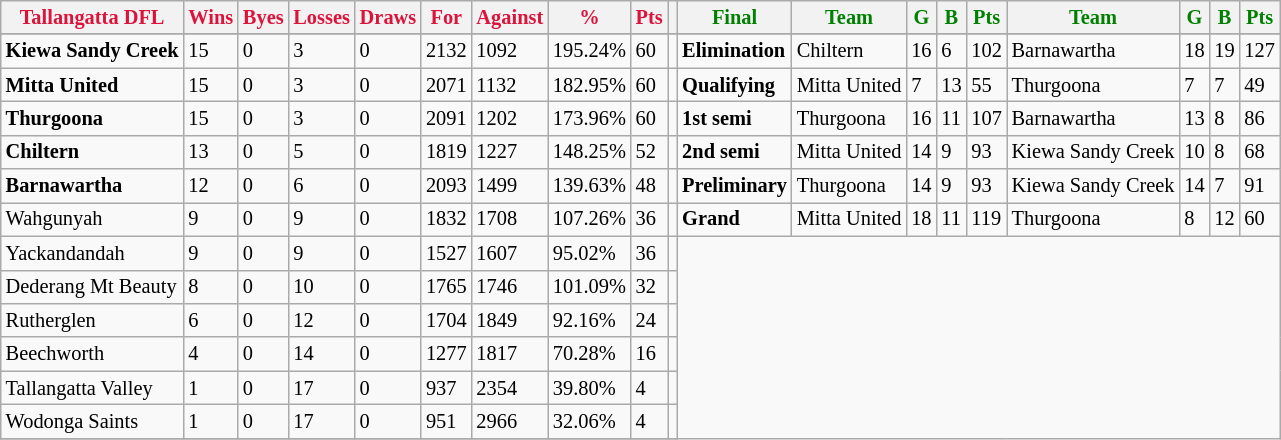<table style="font-size: 85%; text-align: left;" class="wikitable">
<tr>
<th style="color:crimson">Tallangatta  DFL</th>
<th style="color:crimson">Wins</th>
<th style="color:crimson">Byes</th>
<th style="color:crimson">Losses</th>
<th style="color:crimson">Draws</th>
<th style="color:crimson">For</th>
<th style="color:crimson">Against</th>
<th style="color:crimson">%</th>
<th style="color:crimson">Pts</th>
<th></th>
<th style="color:green">Final</th>
<th style="color:green">Team</th>
<th style="color:green">G</th>
<th style="color:green">B</th>
<th style="color:green">Pts</th>
<th style="color:green">Team</th>
<th style="color:green">G</th>
<th style="color:green">B</th>
<th style="color:green">Pts</th>
</tr>
<tr>
</tr>
<tr>
</tr>
<tr>
<td><strong>	Kiewa Sandy Creek	</strong></td>
<td>15</td>
<td>0</td>
<td>3</td>
<td>0</td>
<td>2132</td>
<td>1092</td>
<td>195.24%</td>
<td>60</td>
<td></td>
<td><strong>Elimination</strong></td>
<td>Chiltern</td>
<td>16</td>
<td>6</td>
<td>102</td>
<td>Barnawartha</td>
<td>18</td>
<td>19</td>
<td>127</td>
</tr>
<tr>
<td><strong>	Mitta United	</strong></td>
<td>15</td>
<td>0</td>
<td>3</td>
<td>0</td>
<td>2071</td>
<td>1132</td>
<td>182.95%</td>
<td>60</td>
<td></td>
<td><strong>Qualifying</strong></td>
<td>Mitta United</td>
<td>7</td>
<td>13</td>
<td>55</td>
<td>Thurgoona</td>
<td>7</td>
<td>7</td>
<td>49</td>
</tr>
<tr>
<td><strong>	Thurgoona	</strong></td>
<td>15</td>
<td>0</td>
<td>3</td>
<td>0</td>
<td>2091</td>
<td>1202</td>
<td>173.96%</td>
<td>60</td>
<td></td>
<td><strong>1st semi</strong></td>
<td>Thurgoona</td>
<td>16</td>
<td>11</td>
<td>107</td>
<td>Barnawartha</td>
<td>13</td>
<td>8</td>
<td>86</td>
</tr>
<tr>
<td><strong>	Chiltern	</strong></td>
<td>13</td>
<td>0</td>
<td>5</td>
<td>0</td>
<td>1819</td>
<td>1227</td>
<td>148.25%</td>
<td>52</td>
<td></td>
<td><strong>2nd semi</strong></td>
<td>Mitta United</td>
<td>14</td>
<td>9</td>
<td>93</td>
<td>Kiewa Sandy Creek</td>
<td>10</td>
<td>8</td>
<td>68</td>
</tr>
<tr>
<td><strong>	Barnawartha	</strong></td>
<td>12</td>
<td>0</td>
<td>6</td>
<td>0</td>
<td>2093</td>
<td>1499</td>
<td>139.63%</td>
<td>48</td>
<td></td>
<td><strong>Preliminary</strong></td>
<td>Thurgoona</td>
<td>14</td>
<td>9</td>
<td>93</td>
<td>Kiewa Sandy Creek</td>
<td>14</td>
<td>7</td>
<td>91</td>
</tr>
<tr>
<td>Wahgunyah</td>
<td>9</td>
<td>0</td>
<td>9</td>
<td>0</td>
<td>1832</td>
<td>1708</td>
<td>107.26%</td>
<td>36</td>
<td></td>
<td><strong>Grand</strong></td>
<td>Mitta United</td>
<td>18</td>
<td>11</td>
<td>119</td>
<td>Thurgoona</td>
<td>8</td>
<td>12</td>
<td>60</td>
</tr>
<tr>
<td>Yackandandah</td>
<td>9</td>
<td>0</td>
<td>9</td>
<td>0</td>
<td>1527</td>
<td>1607</td>
<td>95.02%</td>
<td>36</td>
<td></td>
</tr>
<tr>
<td>Dederang Mt Beauty</td>
<td>8</td>
<td>0</td>
<td>10</td>
<td>0</td>
<td>1765</td>
<td>1746</td>
<td>101.09%</td>
<td>32</td>
<td></td>
</tr>
<tr>
<td>Rutherglen</td>
<td>6</td>
<td>0</td>
<td>12</td>
<td>0</td>
<td>1704</td>
<td>1849</td>
<td>92.16%</td>
<td>24</td>
<td></td>
</tr>
<tr>
<td>Beechworth</td>
<td>4</td>
<td>0</td>
<td>14</td>
<td>0</td>
<td>1277</td>
<td>1817</td>
<td>70.28%</td>
<td>16</td>
<td></td>
</tr>
<tr>
<td>Tallangatta Valley</td>
<td>1</td>
<td>0</td>
<td>17</td>
<td>0</td>
<td>937</td>
<td>2354</td>
<td>39.80%</td>
<td>4</td>
<td></td>
</tr>
<tr>
<td>Wodonga Saints</td>
<td>1</td>
<td>0</td>
<td>17</td>
<td>0</td>
<td>951</td>
<td>2966</td>
<td>32.06%</td>
<td>4</td>
<td></td>
</tr>
<tr>
</tr>
</table>
